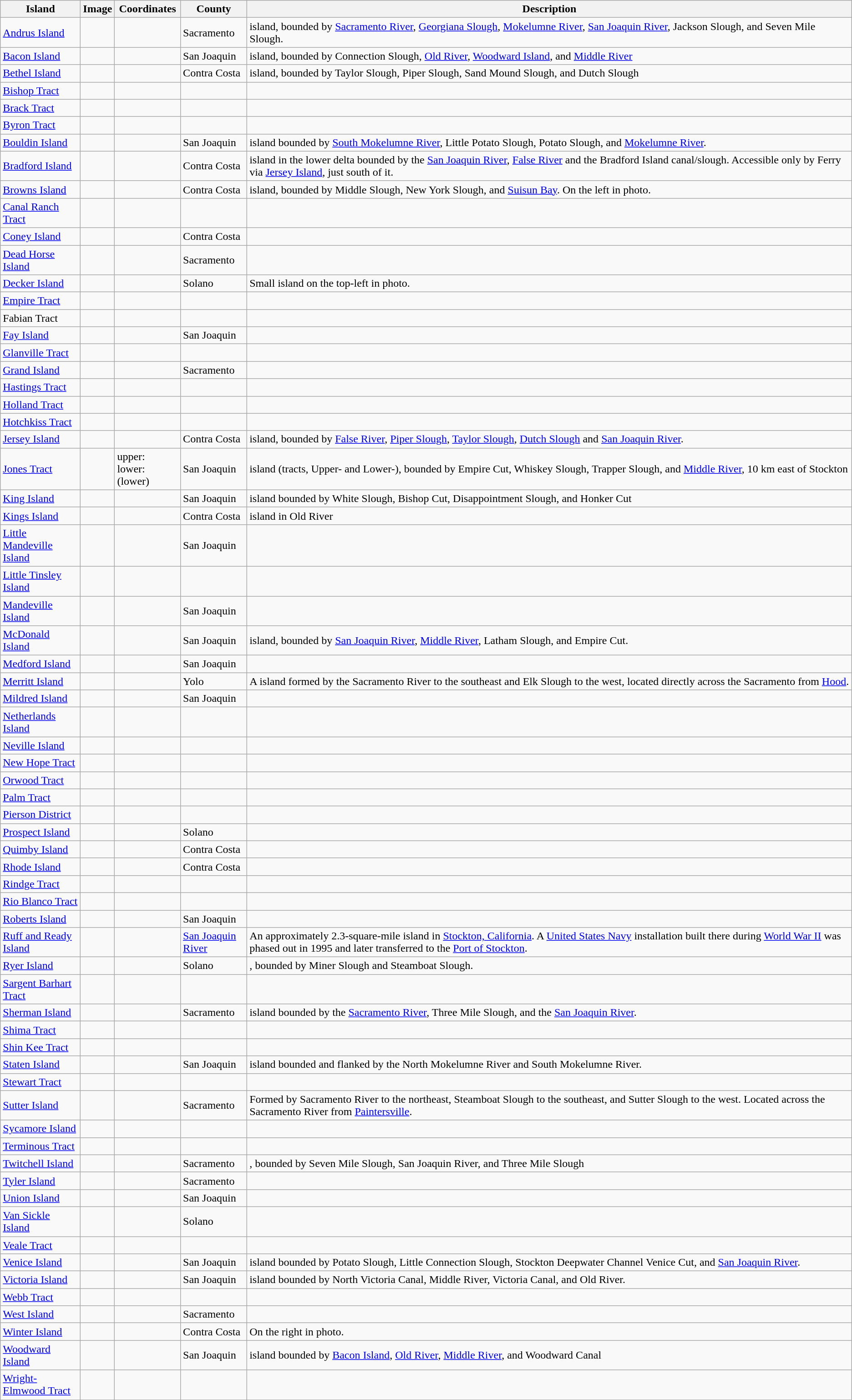<table class="wikitable sortable">
<tr>
<th width=110>Island</th>
<th class="unsortable">Image</th>
<th>Coordinates</th>
<th width=90>County</th>
<th class="unsortable">Description</th>
</tr>
<tr>
<td><a href='#'>Andrus Island</a></td>
<td></td>
<td></td>
<td>Sacramento</td>
<td> island, bounded by <a href='#'>Sacramento River</a>, <a href='#'>Georgiana Slough</a>, <a href='#'>Mokelumne River</a>, <a href='#'>San Joaquin River</a>, Jackson Slough, and Seven Mile Slough.</td>
</tr>
<tr>
<td><a href='#'>Bacon Island</a></td>
<td></td>
<td></td>
<td>San Joaquin</td>
<td> island, bounded by Connection Slough, <a href='#'>Old River</a>, <a href='#'>Woodward Island</a>, and <a href='#'>Middle River</a></td>
</tr>
<tr>
<td><a href='#'>Bethel Island</a></td>
<td></td>
<td></td>
<td>Contra Costa</td>
<td> island, bounded by Taylor Slough, Piper Slough, Sand Mound Slough, and Dutch Slough</td>
</tr>
<tr>
<td><a href='#'>Bishop Tract</a></td>
<td></td>
<td></td>
<td></td>
<td></td>
</tr>
<tr>
<td><a href='#'>Brack Tract</a></td>
<td></td>
<td></td>
<td></td>
<td></td>
</tr>
<tr>
<td><a href='#'>Byron Tract</a></td>
<td></td>
<td></td>
<td></td>
<td></td>
</tr>
<tr>
<td><a href='#'>Bouldin Island</a></td>
<td></td>
<td></td>
<td>San Joaquin</td>
<td> island bounded by <a href='#'>South Mokelumne River</a>, Little Potato Slough, Potato Slough, and <a href='#'>Mokelumne River</a>.</td>
</tr>
<tr>
<td><a href='#'>Bradford Island</a></td>
<td></td>
<td></td>
<td>Contra Costa</td>
<td> island in the lower delta bounded by the <a href='#'>San Joaquin River</a>, <a href='#'>False River</a> and the Bradford Island canal/slough.  Accessible only by Ferry via <a href='#'>Jersey Island</a>, just south of it.</td>
</tr>
<tr>
<td><a href='#'>Browns Island</a></td>
<td></td>
<td></td>
<td>Contra Costa</td>
<td> island, bounded by Middle Slough, New York Slough, and <a href='#'>Suisun Bay</a>. On the left in photo.</td>
</tr>
<tr>
<td><a href='#'>Canal Ranch Tract</a></td>
<td></td>
<td></td>
<td></td>
<td></td>
</tr>
<tr>
<td><a href='#'>Coney Island</a></td>
<td></td>
<td></td>
<td>Contra Costa</td>
<td></td>
</tr>
<tr>
<td><a href='#'>Dead Horse Island</a></td>
<td></td>
<td></td>
<td>Sacramento</td>
<td></td>
</tr>
<tr>
<td><a href='#'>Decker Island</a></td>
<td></td>
<td></td>
<td>Solano</td>
<td>Small island on the top-left in photo.</td>
</tr>
<tr>
<td><a href='#'>Empire Tract</a></td>
<td></td>
<td></td>
<td></td>
<td></td>
</tr>
<tr>
<td>Fabian Tract</td>
<td></td>
<td></td>
<td></td>
<td></td>
</tr>
<tr>
<td><a href='#'>Fay Island</a></td>
<td></td>
<td></td>
<td>San Joaquin</td>
<td></td>
</tr>
<tr>
<td><a href='#'>Glanville Tract</a></td>
<td></td>
<td></td>
<td></td>
<td></td>
</tr>
<tr>
<td><a href='#'>Grand Island</a></td>
<td></td>
<td></td>
<td>Sacramento</td>
<td></td>
</tr>
<tr>
<td><a href='#'>Hastings Tract</a></td>
<td></td>
<td></td>
<td></td>
<td></td>
</tr>
<tr>
<td><a href='#'>Holland Tract</a></td>
<td></td>
<td></td>
<td></td>
<td></td>
</tr>
<tr>
<td><a href='#'>Hotchkiss Tract</a></td>
<td></td>
<td></td>
<td></td>
<td></td>
</tr>
<tr>
<td><a href='#'>Jersey Island</a></td>
<td></td>
<td></td>
<td>Contra Costa</td>
<td> island, bounded by <a href='#'>False River</a>, <a href='#'>Piper Slough</a>, <a href='#'>Taylor Slough</a>, <a href='#'>Dutch Slough</a> and <a href='#'>San Joaquin River</a>.</td>
</tr>
<tr>
<td><a href='#'>Jones Tract</a></td>
<td></td>
<td>upper: <br>lower: (lower)</td>
<td>San Joaquin</td>
<td> island (tracts, Upper- and Lower-), bounded by Empire Cut, Whiskey Slough, Trapper Slough, and <a href='#'>Middle River</a>, 10 km east of Stockton</td>
</tr>
<tr>
<td><a href='#'>King Island</a></td>
<td></td>
<td></td>
<td>San Joaquin</td>
<td> island bounded by White Slough, Bishop Cut, Disappointment Slough, and Honker Cut</td>
</tr>
<tr>
<td><a href='#'>Kings Island</a></td>
<td></td>
<td></td>
<td>Contra Costa</td>
<td> island in Old River</td>
</tr>
<tr>
<td><a href='#'>Little Mandeville Island</a></td>
<td></td>
<td></td>
<td>San Joaquin</td>
<td></td>
</tr>
<tr>
<td><a href='#'>Little Tinsley Island</a></td>
<td></td>
<td></td>
<td></td>
<td></td>
</tr>
<tr>
<td><a href='#'>Mandeville Island</a></td>
<td></td>
<td></td>
<td>San Joaquin</td>
<td></td>
</tr>
<tr>
<td><a href='#'>McDonald Island</a></td>
<td></td>
<td></td>
<td>San Joaquin</td>
<td> island, bounded by <a href='#'>San Joaquin River</a>, <a href='#'>Middle River</a>, Latham Slough, and Empire Cut.</td>
</tr>
<tr>
<td><a href='#'>Medford Island</a></td>
<td></td>
<td></td>
<td>San Joaquin</td>
<td></td>
</tr>
<tr>
<td><a href='#'>Merritt Island</a></td>
<td></td>
<td></td>
<td>Yolo</td>
<td>A  island formed by the Sacramento River to the southeast and Elk Slough to the west, located directly across the Sacramento from <a href='#'>Hood</a>.</td>
</tr>
<tr>
<td><a href='#'>Mildred Island</a></td>
<td></td>
<td></td>
<td>San Joaquin</td>
<td></td>
</tr>
<tr>
<td><a href='#'>Netherlands Island</a></td>
<td></td>
<td></td>
<td></td>
<td></td>
</tr>
<tr>
<td><a href='#'>Neville Island</a></td>
<td></td>
<td></td>
<td></td>
<td></td>
</tr>
<tr>
<td><a href='#'>New Hope Tract</a></td>
<td></td>
<td></td>
<td></td>
<td></td>
</tr>
<tr>
<td><a href='#'>Orwood Tract</a></td>
<td></td>
<td></td>
<td></td>
<td></td>
</tr>
<tr>
<td><a href='#'>Palm Tract</a></td>
<td></td>
<td></td>
<td></td>
<td></td>
</tr>
<tr>
<td><a href='#'>Pierson District</a></td>
<td></td>
<td></td>
<td></td>
<td></td>
</tr>
<tr>
<td><a href='#'>Prospect Island</a></td>
<td></td>
<td></td>
<td>Solano</td>
<td></td>
</tr>
<tr>
<td><a href='#'>Quimby Island</a></td>
<td></td>
<td></td>
<td>Contra Costa</td>
<td></td>
</tr>
<tr>
<td><a href='#'>Rhode Island</a></td>
<td></td>
<td></td>
<td>Contra Costa</td>
<td></td>
</tr>
<tr>
<td><a href='#'>Rindge Tract</a></td>
<td></td>
<td></td>
<td></td>
<td></td>
</tr>
<tr>
<td><a href='#'>Rio Blanco Tract</a></td>
<td></td>
<td></td>
<td></td>
<td></td>
</tr>
<tr>
<td><a href='#'>Roberts Island</a></td>
<td></td>
<td></td>
<td>San Joaquin</td>
<td></td>
</tr>
<tr>
<td><a href='#'>Ruff and Ready Island</a></td>
<td></td>
<td></td>
<td><a href='#'>San Joaquin River</a></td>
<td>An approximately 2.3-square-mile island in <a href='#'>Stockton, California</a>. A <a href='#'>United States Navy</a> installation built there during <a href='#'>World War II</a> was phased out in 1995 and later transferred to the <a href='#'>Port of Stockton</a>.</td>
</tr>
<tr>
<td><a href='#'>Ryer Island</a></td>
<td></td>
<td></td>
<td>Solano</td>
<td>, bounded by Miner Slough and Steamboat Slough.</td>
</tr>
<tr>
<td><a href='#'>Sargent Barhart Tract</a></td>
<td></td>
<td></td>
<td></td>
<td></td>
</tr>
<tr>
<td><a href='#'>Sherman Island</a></td>
<td></td>
<td></td>
<td>Sacramento</td>
<td> island bounded by the <a href='#'>Sacramento River</a>, Three Mile Slough, and the <a href='#'>San Joaquin River</a>.</td>
</tr>
<tr>
<td><a href='#'>Shima Tract</a></td>
<td></td>
<td></td>
<td></td>
<td></td>
</tr>
<tr>
<td><a href='#'>Shin Kee Tract</a></td>
<td></td>
<td></td>
<td></td>
<td></td>
</tr>
<tr>
<td><a href='#'>Staten Island</a></td>
<td></td>
<td></td>
<td>San Joaquin</td>
<td> island bounded and flanked by the North Mokelumne River and South Mokelumne River.</td>
</tr>
<tr>
<td><a href='#'>Stewart Tract</a></td>
<td></td>
<td></td>
<td></td>
<td></td>
</tr>
<tr>
<td><a href='#'>Sutter Island</a></td>
<td></td>
<td></td>
<td>Sacramento</td>
<td>Formed by Sacramento River to the northeast, Steamboat Slough to the southeast, and Sutter Slough to the west. Located across the Sacramento River from <a href='#'>Paintersville</a>.</td>
</tr>
<tr>
<td><a href='#'>Sycamore Island</a></td>
<td></td>
<td></td>
<td></td>
<td></td>
</tr>
<tr>
<td><a href='#'>Terminous Tract</a></td>
<td></td>
<td></td>
<td></td>
<td></td>
</tr>
<tr>
<td><a href='#'>Twitchell Island</a></td>
<td></td>
<td></td>
<td>Sacramento</td>
<td>, bounded by Seven Mile Slough, San Joaquin River, and Three Mile Slough</td>
</tr>
<tr>
<td><a href='#'>Tyler Island</a></td>
<td></td>
<td></td>
<td>Sacramento</td>
<td></td>
</tr>
<tr>
<td><a href='#'>Union Island</a></td>
<td></td>
<td></td>
<td>San Joaquin</td>
<td></td>
</tr>
<tr>
<td><a href='#'>Van Sickle Island</a></td>
<td></td>
<td></td>
<td>Solano</td>
<td></td>
</tr>
<tr>
<td><a href='#'>Veale Tract</a></td>
<td></td>
<td></td>
<td></td>
<td></td>
</tr>
<tr>
<td><a href='#'>Venice Island</a></td>
<td></td>
<td></td>
<td>San Joaquin</td>
<td> island bounded by Potato Slough, Little Connection Slough, Stockton Deepwater Channel Venice Cut, and <a href='#'>San Joaquin River</a>.</td>
</tr>
<tr>
<td><a href='#'>Victoria Island</a></td>
<td></td>
<td></td>
<td>San Joaquin</td>
<td> island bounded by North Victoria Canal, Middle River, Victoria Canal, and Old River.</td>
</tr>
<tr>
<td><a href='#'>Webb Tract</a></td>
<td></td>
<td></td>
<td></td>
<td></td>
</tr>
<tr>
<td><a href='#'>West Island</a></td>
<td></td>
<td></td>
<td>Sacramento</td>
<td></td>
</tr>
<tr>
<td><a href='#'>Winter Island</a></td>
<td></td>
<td></td>
<td>Contra Costa</td>
<td>On the right in photo.</td>
</tr>
<tr>
<td><a href='#'>Woodward Island</a></td>
<td></td>
<td></td>
<td>San Joaquin</td>
<td> island bounded by <a href='#'>Bacon Island</a>, <a href='#'>Old River</a>, <a href='#'>Middle River</a>, and Woodward Canal</td>
</tr>
<tr>
<td><a href='#'>Wright-Elmwood Tract</a></td>
<td></td>
<td></td>
<td></td>
<td></td>
</tr>
</table>
